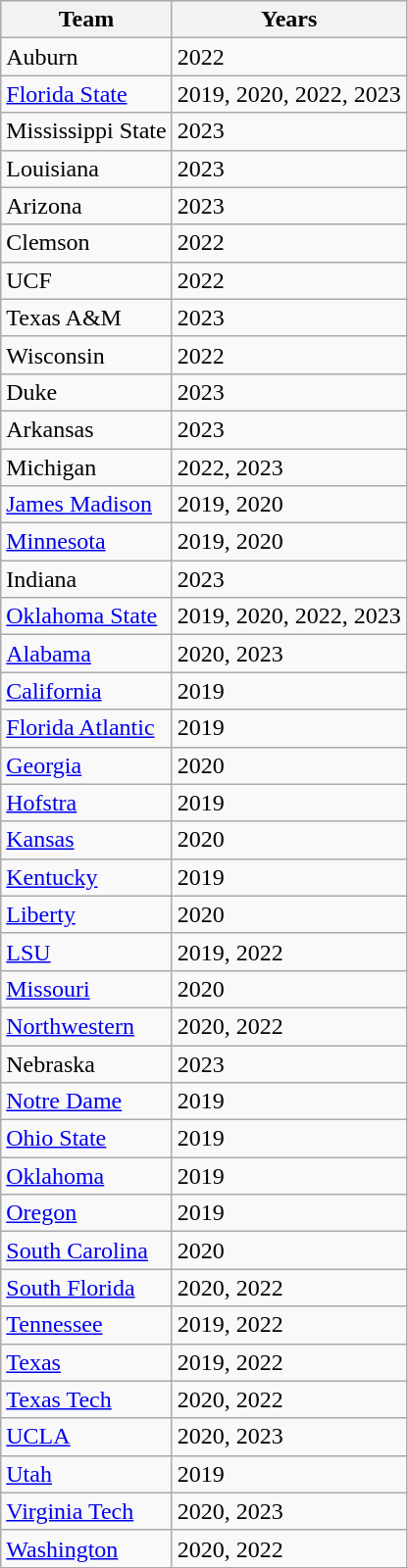<table class="wikitable">
<tr>
<th>Team</th>
<th>Years</th>
</tr>
<tr>
<td>Auburn</td>
<td>2022</td>
</tr>
<tr>
<td><a href='#'>Florida State</a></td>
<td>2019, 2020, 2022, 2023</td>
</tr>
<tr>
<td>Mississippi State</td>
<td>2023</td>
</tr>
<tr>
<td>Louisiana</td>
<td>2023</td>
</tr>
<tr>
<td>Arizona</td>
<td>2023</td>
</tr>
<tr>
<td>Clemson</td>
<td>2022</td>
</tr>
<tr>
<td>UCF</td>
<td>2022</td>
</tr>
<tr>
<td>Texas A&M</td>
<td>2023</td>
</tr>
<tr>
<td>Wisconsin</td>
<td>2022</td>
</tr>
<tr>
<td>Duke</td>
<td>2023</td>
</tr>
<tr>
<td>Arkansas</td>
<td>2023</td>
</tr>
<tr>
<td>Michigan</td>
<td>2022, 2023</td>
</tr>
<tr>
<td><a href='#'>James Madison</a></td>
<td>2019, 2020</td>
</tr>
<tr>
<td><a href='#'>Minnesota</a></td>
<td>2019, 2020</td>
</tr>
<tr>
<td>Indiana</td>
<td>2023</td>
</tr>
<tr>
<td><a href='#'>Oklahoma State</a></td>
<td>2019, 2020, 2022, 2023</td>
</tr>
<tr>
<td><a href='#'>Alabama</a></td>
<td>2020, 2023</td>
</tr>
<tr>
<td><a href='#'>California</a></td>
<td>2019</td>
</tr>
<tr>
<td><a href='#'>Florida Atlantic</a></td>
<td>2019</td>
</tr>
<tr>
<td><a href='#'>Georgia</a></td>
<td>2020</td>
</tr>
<tr>
<td><a href='#'>Hofstra</a></td>
<td>2019</td>
</tr>
<tr>
<td><a href='#'>Kansas</a></td>
<td>2020</td>
</tr>
<tr>
<td><a href='#'>Kentucky</a></td>
<td>2019</td>
</tr>
<tr>
<td><a href='#'>Liberty</a></td>
<td>2020</td>
</tr>
<tr>
<td><a href='#'>LSU</a></td>
<td>2019, 2022</td>
</tr>
<tr>
<td><a href='#'>Missouri</a></td>
<td>2020</td>
</tr>
<tr>
<td><a href='#'>Northwestern</a></td>
<td>2020, 2022</td>
</tr>
<tr>
<td>Nebraska</td>
<td>2023</td>
</tr>
<tr>
<td><a href='#'>Notre Dame</a></td>
<td>2019</td>
</tr>
<tr>
<td><a href='#'>Ohio State</a></td>
<td>2019</td>
</tr>
<tr>
<td><a href='#'>Oklahoma</a></td>
<td>2019</td>
</tr>
<tr>
<td><a href='#'>Oregon</a></td>
<td>2019</td>
</tr>
<tr>
<td><a href='#'>South Carolina</a></td>
<td>2020</td>
</tr>
<tr>
<td><a href='#'>South Florida</a></td>
<td>2020, 2022</td>
</tr>
<tr>
<td><a href='#'>Tennessee</a></td>
<td>2019, 2022</td>
</tr>
<tr>
<td><a href='#'>Texas</a></td>
<td>2019, 2022</td>
</tr>
<tr>
<td><a href='#'>Texas Tech</a></td>
<td>2020, 2022</td>
</tr>
<tr>
<td><a href='#'>UCLA</a></td>
<td>2020, 2023</td>
</tr>
<tr>
<td><a href='#'>Utah</a></td>
<td>2019</td>
</tr>
<tr>
<td><a href='#'>Virginia Tech</a></td>
<td>2020, 2023</td>
</tr>
<tr>
<td><a href='#'>Washington</a></td>
<td>2020, 2022</td>
</tr>
</table>
